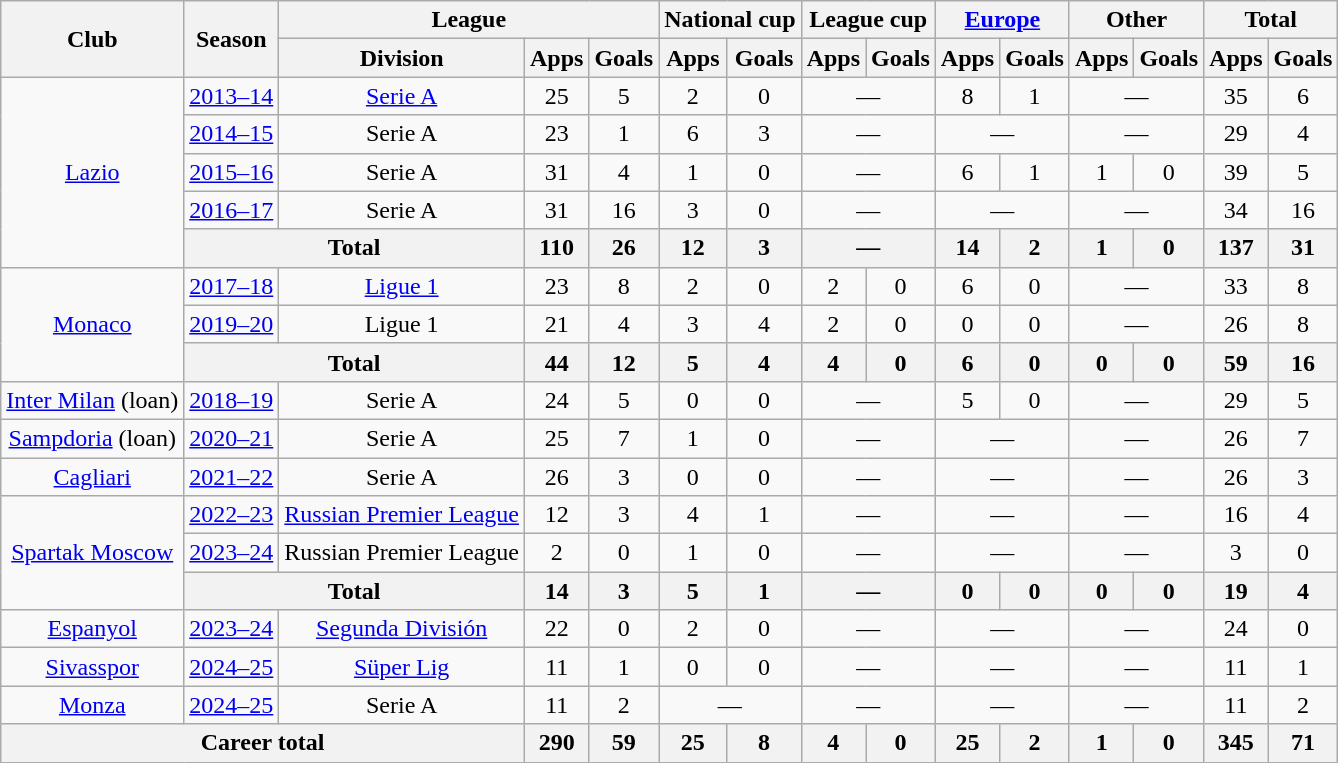<table class="wikitable" style="text-align:center">
<tr>
<th rowspan="2">Club</th>
<th rowspan="2">Season</th>
<th colspan="3">League</th>
<th colspan="2">National cup</th>
<th colspan="2">League cup</th>
<th colspan="2"><a href='#'>Europe</a></th>
<th colspan="2">Other</th>
<th colspan="2">Total</th>
</tr>
<tr>
<th>Division</th>
<th>Apps</th>
<th>Goals</th>
<th>Apps</th>
<th>Goals</th>
<th>Apps</th>
<th>Goals</th>
<th>Apps</th>
<th>Goals</th>
<th>Apps</th>
<th>Goals</th>
<th>Apps</th>
<th>Goals</th>
</tr>
<tr>
<td rowspan="5"><a href='#'>Lazio</a></td>
<td><a href='#'>2013–14</a></td>
<td><a href='#'>Serie A</a></td>
<td>25</td>
<td>5</td>
<td>2</td>
<td>0</td>
<td colspan="2">—</td>
<td>8</td>
<td>1</td>
<td colspan="2">—</td>
<td>35</td>
<td>6</td>
</tr>
<tr>
<td><a href='#'>2014–15</a></td>
<td>Serie A</td>
<td>23</td>
<td>1</td>
<td>6</td>
<td>3</td>
<td colspan="2">—</td>
<td colspan="2">—</td>
<td colspan="2">—</td>
<td>29</td>
<td>4</td>
</tr>
<tr>
<td><a href='#'>2015–16</a></td>
<td>Serie A</td>
<td>31</td>
<td>4</td>
<td>1</td>
<td>0</td>
<td colspan="2">—</td>
<td>6</td>
<td>1</td>
<td>1</td>
<td>0</td>
<td>39</td>
<td>5</td>
</tr>
<tr>
<td><a href='#'>2016–17</a></td>
<td>Serie A</td>
<td>31</td>
<td>16</td>
<td>3</td>
<td>0</td>
<td colspan="2">—</td>
<td colspan="2">—</td>
<td colspan="2">—</td>
<td>34</td>
<td>16</td>
</tr>
<tr>
<th colspan="2">Total</th>
<th>110</th>
<th>26</th>
<th>12</th>
<th>3</th>
<th colspan="2">—</th>
<th>14</th>
<th>2</th>
<th>1</th>
<th>0</th>
<th>137</th>
<th>31</th>
</tr>
<tr>
<td rowspan="3"><a href='#'>Monaco</a></td>
<td><a href='#'>2017–18</a></td>
<td><a href='#'>Ligue 1</a></td>
<td>23</td>
<td>8</td>
<td>2</td>
<td>0</td>
<td>2</td>
<td>0</td>
<td>6</td>
<td>0</td>
<td colspan="2">—</td>
<td>33</td>
<td>8</td>
</tr>
<tr>
<td><a href='#'>2019–20</a></td>
<td>Ligue 1</td>
<td>21</td>
<td>4</td>
<td>3</td>
<td>4</td>
<td>2</td>
<td>0</td>
<td>0</td>
<td>0</td>
<td colspan="2">—</td>
<td>26</td>
<td>8</td>
</tr>
<tr>
<th colspan="2">Total</th>
<th>44</th>
<th>12</th>
<th>5</th>
<th>4</th>
<th>4</th>
<th>0</th>
<th>6</th>
<th>0</th>
<th>0</th>
<th>0</th>
<th>59</th>
<th>16</th>
</tr>
<tr>
<td><a href='#'>Inter Milan</a> (loan)</td>
<td><a href='#'>2018–19</a></td>
<td>Serie A</td>
<td>24</td>
<td>5</td>
<td>0</td>
<td>0</td>
<td colspan="2">—</td>
<td>5</td>
<td>0</td>
<td colspan="2">—</td>
<td>29</td>
<td>5</td>
</tr>
<tr>
<td><a href='#'>Sampdoria</a> (loan)</td>
<td><a href='#'>2020–21</a></td>
<td>Serie A</td>
<td>25</td>
<td>7</td>
<td>1</td>
<td>0</td>
<td colspan="2">—</td>
<td colspan="2">—</td>
<td colspan="2">—</td>
<td>26</td>
<td>7</td>
</tr>
<tr>
<td><a href='#'>Cagliari</a></td>
<td><a href='#'>2021–22</a></td>
<td>Serie A</td>
<td>26</td>
<td>3</td>
<td>0</td>
<td>0</td>
<td colspan="2">—</td>
<td colspan="2">—</td>
<td colspan="2">—</td>
<td>26</td>
<td>3</td>
</tr>
<tr>
<td rowspan="3"><a href='#'>Spartak Moscow</a></td>
<td><a href='#'>2022–23</a></td>
<td><a href='#'>Russian Premier League</a></td>
<td>12</td>
<td>3</td>
<td>4</td>
<td>1</td>
<td colspan="2">—</td>
<td colspan="2">—</td>
<td colspan="2">—</td>
<td>16</td>
<td>4</td>
</tr>
<tr>
<td><a href='#'>2023–24</a></td>
<td>Russian Premier League</td>
<td>2</td>
<td>0</td>
<td>1</td>
<td>0</td>
<td colspan="2">—</td>
<td colspan="2">—</td>
<td colspan="2">—</td>
<td>3</td>
<td>0</td>
</tr>
<tr>
<th colspan="2">Total</th>
<th>14</th>
<th>3</th>
<th>5</th>
<th>1</th>
<th colspan="2">—</th>
<th>0</th>
<th>0</th>
<th>0</th>
<th>0</th>
<th>19</th>
<th>4</th>
</tr>
<tr>
<td><a href='#'>Espanyol</a></td>
<td><a href='#'>2023–24</a></td>
<td><a href='#'>Segunda División</a></td>
<td>22</td>
<td>0</td>
<td>2</td>
<td>0</td>
<td colspan="2">—</td>
<td colspan="2">—</td>
<td colspan="2">—</td>
<td>24</td>
<td>0</td>
</tr>
<tr>
<td><a href='#'>Sivasspor</a></td>
<td><a href='#'>2024–25</a></td>
<td><a href='#'>Süper Lig</a></td>
<td>11</td>
<td>1</td>
<td>0</td>
<td>0</td>
<td colspan="2">—</td>
<td colspan="2">—</td>
<td colspan="2">—</td>
<td>11</td>
<td>1</td>
</tr>
<tr>
<td><a href='#'>Monza</a></td>
<td><a href='#'>2024–25</a></td>
<td>Serie A</td>
<td>11</td>
<td>2</td>
<td colspan="2">—</td>
<td colspan="2">—</td>
<td colspan="2">—</td>
<td colspan="2">—</td>
<td>11</td>
<td>2</td>
</tr>
<tr>
<th colspan="3">Career total</th>
<th>290</th>
<th>59</th>
<th>25</th>
<th>8</th>
<th>4</th>
<th>0</th>
<th>25</th>
<th>2</th>
<th>1</th>
<th>0</th>
<th>345</th>
<th>71</th>
</tr>
</table>
